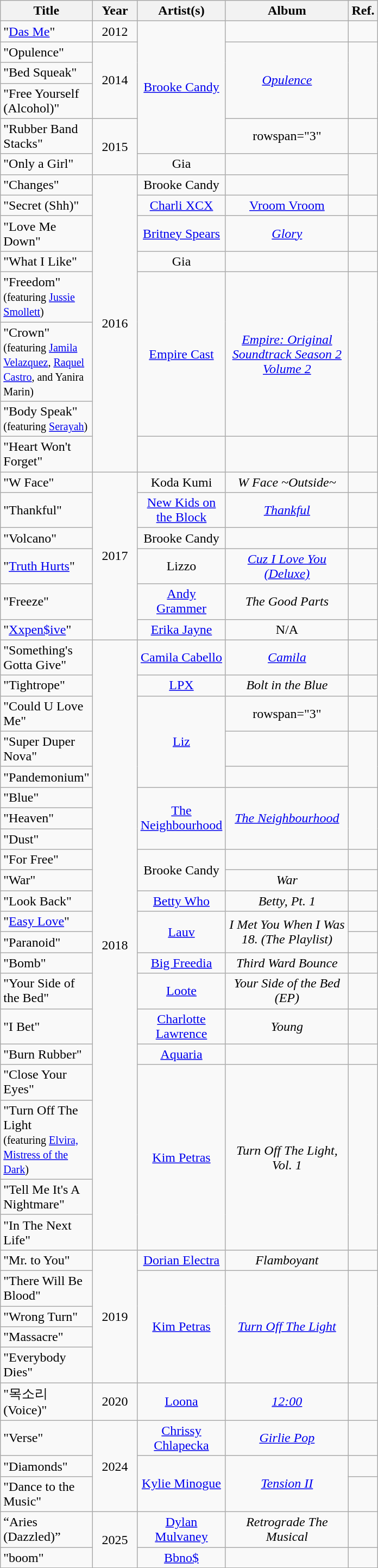<table class="wikitable" style="text-align:center;">
<tr>
<th scope="col" style="width:6em;">Title</th>
<th scope="col" style="width:3em;">Year</th>
<th scope="col" style="width:6em;">Artist(s)</th>
<th scope="col" style="width:9em;">Album</th>
<th scope="col" style="width:1em;">Ref.</th>
</tr>
<tr>
<td align="left">"<a href='#'>Das Me</a>"</td>
<td>2012</td>
<td rowspan="5"><a href='#'>Brooke Candy</a></td>
<td></td>
<td></td>
</tr>
<tr>
<td align="left">"Opulence"</td>
<td rowspan="3" align=center>2014</td>
<td rowspan="3"><em><a href='#'>Opulence</a></em></td>
<td rowspan="3"></td>
</tr>
<tr>
<td align="left">"Bed Squeak"</td>
</tr>
<tr>
<td align="left">"Free Yourself (Alcohol)"</td>
</tr>
<tr>
<td align="left">"Rubber Band Stacks"</td>
<td rowspan="2">2015</td>
<td>rowspan="3" </td>
<td></td>
</tr>
<tr>
<td align="left">"Only a Girl"</td>
<td>Gia</td>
<td></td>
</tr>
<tr>
<td align="left">"Changes"</td>
<td rowspan="8">2016</td>
<td>Brooke Candy</td>
<td></td>
</tr>
<tr>
<td align="left">"Secret (Shh)"</td>
<td><a href='#'>Charli XCX</a></td>
<td><a href='#'>Vroom Vroom</a></td>
<td></td>
</tr>
<tr>
<td align="left">"Love Me Down"</td>
<td><a href='#'>Britney Spears</a></td>
<td><em><a href='#'>Glory</a></em></td>
<td></td>
</tr>
<tr>
<td align="left">"What I Like"</td>
<td>Gia</td>
<td></td>
<td></td>
</tr>
<tr>
<td align="left">"Freedom"<br><small>(featuring <a href='#'>Jussie Smollett</a>)</small></td>
<td rowspan="3"><a href='#'>Empire Cast</a></td>
<td rowspan="3"><em><a href='#'>Empire: Original Soundtrack Season 2 Volume 2</a></em></td>
<td rowspan="3"></td>
</tr>
<tr>
<td align="left">"Crown"<br><small>(featuring <a href='#'>Jamila Velazquez</a>, <a href='#'>Raquel Castro</a>, and Yanira Marin)</small></td>
</tr>
<tr>
<td align="left">"Body Speak"<br><small>(featuring <a href='#'>Serayah</a>)</small></td>
</tr>
<tr>
<td align="left">"Heart Won't Forget"</td>
<td></td>
<td></td>
<td></td>
</tr>
<tr>
<td align="left">"W Face"</td>
<td rowspan="6">2017</td>
<td>Koda Kumi</td>
<td><em>W Face ~Outside~</em></td>
<td></td>
</tr>
<tr>
<td align="left">"Thankful"</td>
<td><a href='#'>New Kids on the Block</a></td>
<td><em><a href='#'>Thankful</a></em></td>
<td></td>
</tr>
<tr>
<td align="left">"Volcano"</td>
<td>Brooke Candy</td>
<td></td>
<td></td>
</tr>
<tr>
<td align="left">"<a href='#'>Truth Hurts</a>"</td>
<td>Lizzo</td>
<td><em><a href='#'>Cuz I Love You (Deluxe)</a></em></td>
<td></td>
</tr>
<tr>
<td align="left">"Freeze"</td>
<td><a href='#'>Andy Grammer</a></td>
<td><em>The Good Parts</em></td>
<td></td>
</tr>
<tr>
<td align="left">"<a href='#'>Xxpen$ive</a>"</td>
<td><a href='#'>Erika Jayne</a></td>
<td>N/A</td>
<td></td>
</tr>
<tr>
<td align="left">"Something's Gotta Give"</td>
<td rowspan="21">2018</td>
<td><a href='#'>Camila Cabello</a></td>
<td><em><a href='#'>Camila</a></em></td>
<td></td>
</tr>
<tr>
<td align="left">"Tightrope"</td>
<td><a href='#'>LPX</a></td>
<td><em>Bolt in the Blue</em></td>
<td></td>
</tr>
<tr>
<td align="left">"Could U Love Me"</td>
<td rowspan="3"><a href='#'>Liz</a></td>
<td>rowspan="3" </td>
<td></td>
</tr>
<tr>
<td align="left">"Super Duper Nova"</td>
<td></td>
</tr>
<tr>
<td align="left">"Pandemonium"</td>
<td></td>
</tr>
<tr>
<td align="left">"Blue"</td>
<td rowspan="3"><a href='#'>The Neighbourhood</a></td>
<td rowspan="3"><em><a href='#'>The Neighbourhood</a></em></td>
<td rowspan="3"></td>
</tr>
<tr>
<td align="left">"Heaven"</td>
</tr>
<tr>
<td align="left">"Dust"</td>
</tr>
<tr>
<td align="left">"For Free"</td>
<td rowspan="2">Brooke Candy</td>
<td></td>
<td></td>
</tr>
<tr>
<td align="left">"War"</td>
<td><em>War</em></td>
<td></td>
</tr>
<tr>
<td align="left">"Look Back"</td>
<td><a href='#'>Betty Who</a></td>
<td><em>Betty, Pt. 1</em></td>
<td></td>
</tr>
<tr>
<td align="left">"<a href='#'>Easy Love</a>"</td>
<td rowspan="2"><a href='#'>Lauv</a></td>
<td rowspan="2"><em>I Met You When I Was 18. (The Playlist)</em></td>
<td></td>
</tr>
<tr>
<td align="left">"Paranoid"</td>
<td></td>
</tr>
<tr>
<td align="left">"Bomb"</td>
<td rowspan="1"><a href='#'>Big Freedia</a></td>
<td rowspan="1"><em>Third Ward Bounce</em></td>
<td></td>
</tr>
<tr>
<td align="left">"Your Side of the Bed"</td>
<td><a href='#'>Loote</a></td>
<td><em>Your Side of the Bed (EP)</em></td>
<td></td>
</tr>
<tr>
<td align="left">"I Bet"</td>
<td><a href='#'>Charlotte Lawrence</a></td>
<td><em>Young</em></td>
<td></td>
</tr>
<tr>
<td align="left">"Burn Rubber"</td>
<td><a href='#'>Aquaria</a></td>
<td></td>
<td></td>
</tr>
<tr>
<td align="left">"Close Your Eyes"</td>
<td rowspan="4"><a href='#'>Kim Petras</a></td>
<td rowspan="4"><em>Turn Off The Light, Vol. 1</em></td>
<td rowspan="4"></td>
</tr>
<tr>
<td align="left">"Turn Off The Light<br><small>(featuring <a href='#'>Elvira, Mistress of the Dark</a>)</small></td>
</tr>
<tr>
<td align="left">"Tell Me It's A Nightmare"</td>
</tr>
<tr>
<td align="left">"In The Next Life"</td>
</tr>
<tr>
<td align="left">"Mr. to You"</td>
<td rowspan="5">2019</td>
<td><a href='#'>Dorian Electra</a></td>
<td><em>Flamboyant</em></td>
<td></td>
</tr>
<tr>
<td align="left">"There Will Be Blood"</td>
<td rowspan="4"><a href='#'>Kim Petras</a></td>
<td rowspan="4"><em><a href='#'>Turn Off The Light</a></em></td>
<td rowspan="4"></td>
</tr>
<tr>
<td align="left">"Wrong Turn"</td>
</tr>
<tr>
<td align="left">"Massacre"</td>
</tr>
<tr>
<td align="left">"Everybody Dies"</td>
</tr>
<tr>
<td align="left">"목소리 (Voice)"</td>
<td>2020</td>
<td><a href='#'>Loona</a></td>
<td><em><a href='#'>12:00</a></em></td>
<td></td>
</tr>
<tr>
<td align="left">"Verse"</td>
<td rowspan="3">2024</td>
<td><a href='#'>Chrissy Chlapecka</a></td>
<td><em><a href='#'>Girlie Pop</a></em></td>
<td></td>
</tr>
<tr>
<td align="left">"Diamonds"</td>
<td rowspan="2"><a href='#'>Kylie Minogue</a></td>
<td rowspan="2"><em><a href='#'>Tension II</a></em></td>
<td></td>
</tr>
<tr>
<td align="left">"Dance to the Music"</td>
<td></td>
</tr>
<tr>
<td align="left">“Aries (Dazzled)”</td>
<td rowspan="2">2025</td>
<td><a href='#'>Dylan Mulvaney</a></td>
<td><em>Retrograde The Musical</em></td>
<td></td>
</tr>
<tr>
<td align="left">"boom"</td>
<td><a href='#'>Bbno$</a></td>
<td></td>
<td></td>
</tr>
</table>
